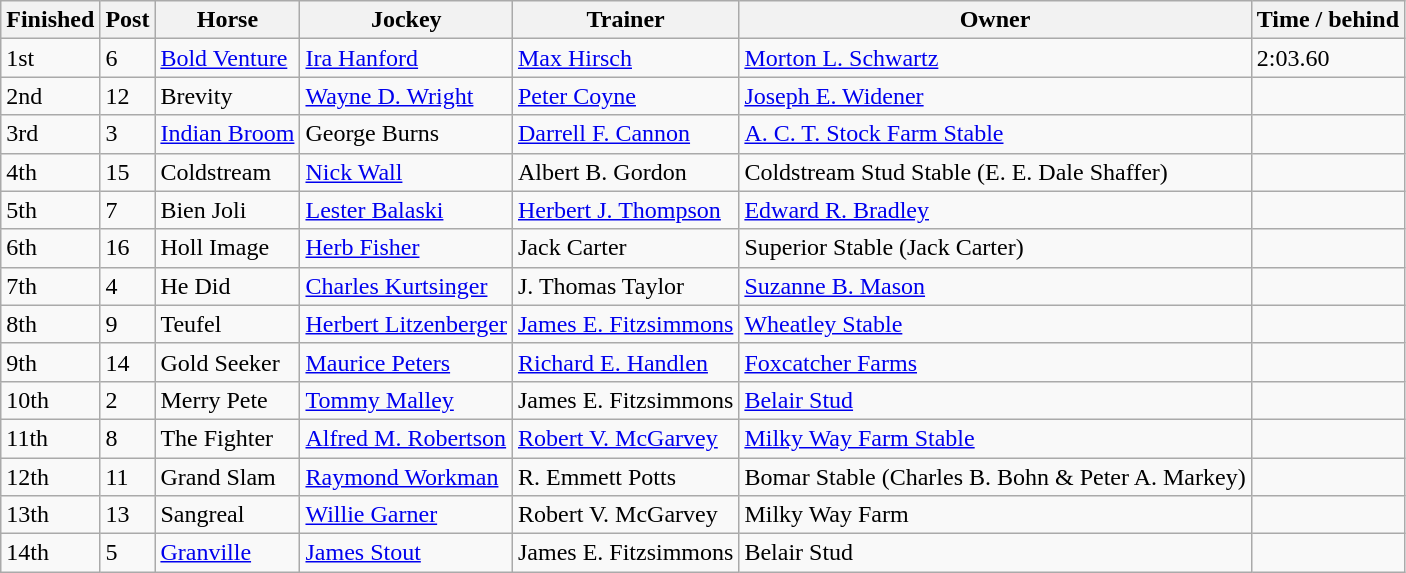<table class="wikitable">
<tr>
<th>Finished</th>
<th>Post</th>
<th>Horse</th>
<th>Jockey</th>
<th>Trainer</th>
<th>Owner</th>
<th>Time / behind</th>
</tr>
<tr>
<td>1st</td>
<td>6</td>
<td><a href='#'>Bold Venture</a></td>
<td><a href='#'>Ira Hanford</a></td>
<td><a href='#'>Max Hirsch</a></td>
<td><a href='#'>Morton L. Schwartz</a></td>
<td>2:03.60</td>
</tr>
<tr>
<td>2nd</td>
<td>12</td>
<td>Brevity</td>
<td><a href='#'>Wayne D. Wright</a></td>
<td><a href='#'>Peter Coyne</a></td>
<td><a href='#'>Joseph E. Widener</a></td>
<td></td>
</tr>
<tr>
<td>3rd</td>
<td>3</td>
<td><a href='#'>Indian Broom</a></td>
<td>George Burns</td>
<td><a href='#'>Darrell F. Cannon</a></td>
<td><a href='#'>A. C. T. Stock Farm Stable</a></td>
<td></td>
</tr>
<tr>
<td>4th</td>
<td>15</td>
<td>Coldstream</td>
<td><a href='#'>Nick Wall</a></td>
<td>Albert B. Gordon</td>
<td>Coldstream Stud Stable (E. E. Dale Shaffer)</td>
<td></td>
</tr>
<tr>
<td>5th</td>
<td>7</td>
<td>Bien Joli</td>
<td><a href='#'>Lester Balaski</a></td>
<td><a href='#'>Herbert J. Thompson</a></td>
<td><a href='#'>Edward R. Bradley</a></td>
<td></td>
</tr>
<tr>
<td>6th</td>
<td>16</td>
<td>Holl Image</td>
<td><a href='#'>Herb Fisher</a></td>
<td>Jack Carter</td>
<td>Superior Stable (Jack Carter)</td>
<td></td>
</tr>
<tr>
<td>7th</td>
<td>4</td>
<td>He Did</td>
<td><a href='#'>Charles Kurtsinger</a></td>
<td>J. Thomas Taylor</td>
<td><a href='#'>Suzanne B. Mason</a></td>
<td></td>
</tr>
<tr>
<td>8th</td>
<td>9</td>
<td>Teufel</td>
<td><a href='#'>Herbert Litzenberger</a></td>
<td><a href='#'>James E. Fitzsimmons</a></td>
<td><a href='#'>Wheatley Stable</a></td>
<td></td>
</tr>
<tr>
<td>9th</td>
<td>14</td>
<td>Gold Seeker</td>
<td><a href='#'>Maurice Peters</a></td>
<td><a href='#'>Richard E. Handlen</a></td>
<td><a href='#'>Foxcatcher Farms</a></td>
<td></td>
</tr>
<tr>
<td>10th</td>
<td>2</td>
<td>Merry Pete</td>
<td><a href='#'>Tommy Malley</a></td>
<td>James E. Fitzsimmons</td>
<td><a href='#'>Belair Stud</a></td>
<td></td>
</tr>
<tr>
<td>11th</td>
<td>8</td>
<td>The Fighter</td>
<td><a href='#'>Alfred M. Robertson</a></td>
<td><a href='#'>Robert V. McGarvey</a></td>
<td><a href='#'>Milky Way Farm Stable</a></td>
<td></td>
</tr>
<tr>
<td>12th</td>
<td>11</td>
<td>Grand Slam</td>
<td><a href='#'>Raymond Workman</a></td>
<td>R. Emmett Potts</td>
<td>Bomar Stable (Charles B. Bohn & Peter A. Markey)</td>
<td></td>
</tr>
<tr>
<td>13th</td>
<td>13</td>
<td>Sangreal</td>
<td><a href='#'>Willie Garner</a></td>
<td>Robert V. McGarvey</td>
<td>Milky Way Farm</td>
<td></td>
</tr>
<tr>
<td>14th</td>
<td>5</td>
<td><a href='#'>Granville</a></td>
<td><a href='#'>James Stout</a></td>
<td>James E. Fitzsimmons</td>
<td>Belair Stud</td>
<td></td>
</tr>
</table>
